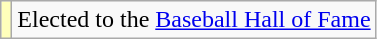<table class="wikitable">
<tr>
<th scope="row" style="background:#ffb;"></th>
<td>Elected to the <a href='#'>Baseball Hall of Fame</a></td>
</tr>
</table>
